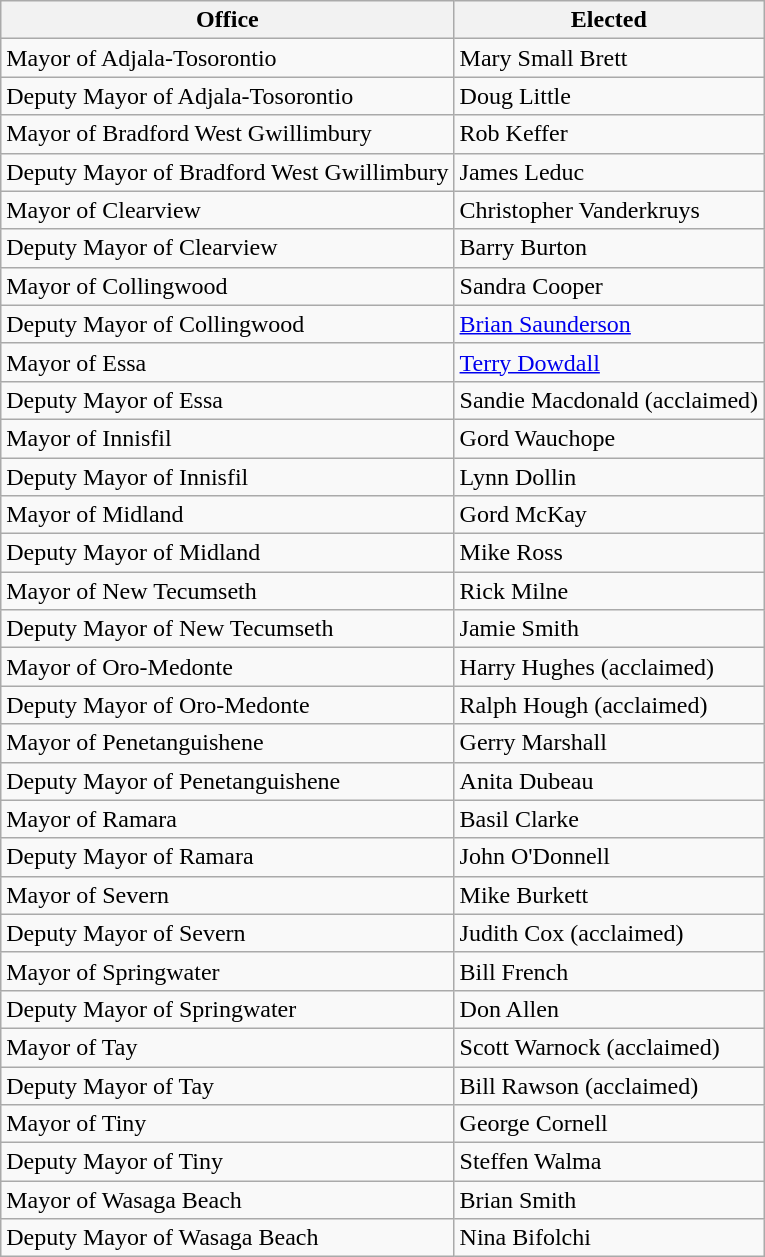<table class="wikitable">
<tr>
<th>Office</th>
<th>Elected</th>
</tr>
<tr>
<td>Mayor of Adjala-Tosorontio</td>
<td>Mary Small Brett</td>
</tr>
<tr>
<td>Deputy Mayor of Adjala-Tosorontio</td>
<td>Doug Little</td>
</tr>
<tr>
<td>Mayor of Bradford West Gwillimbury</td>
<td>Rob Keffer</td>
</tr>
<tr>
<td>Deputy Mayor of Bradford West Gwillimbury</td>
<td>James Leduc</td>
</tr>
<tr>
<td>Mayor of Clearview</td>
<td>Christopher Vanderkruys</td>
</tr>
<tr>
<td>Deputy Mayor of Clearview</td>
<td>Barry Burton</td>
</tr>
<tr>
<td>Mayor of Collingwood</td>
<td>Sandra Cooper</td>
</tr>
<tr>
<td>Deputy Mayor of Collingwood</td>
<td><a href='#'>Brian Saunderson</a></td>
</tr>
<tr>
<td>Mayor of Essa</td>
<td><a href='#'>Terry Dowdall</a></td>
</tr>
<tr>
<td>Deputy Mayor of Essa</td>
<td>Sandie Macdonald (acclaimed)</td>
</tr>
<tr>
<td>Mayor of Innisfil</td>
<td>Gord Wauchope</td>
</tr>
<tr>
<td>Deputy Mayor of Innisfil</td>
<td>Lynn Dollin</td>
</tr>
<tr>
<td>Mayor of Midland</td>
<td>Gord McKay</td>
</tr>
<tr>
<td>Deputy Mayor of Midland</td>
<td>Mike Ross</td>
</tr>
<tr>
<td>Mayor of New Tecumseth</td>
<td>Rick Milne</td>
</tr>
<tr>
<td>Deputy Mayor of New Tecumseth</td>
<td>Jamie Smith</td>
</tr>
<tr>
<td>Mayor of Oro-Medonte</td>
<td>Harry Hughes (acclaimed)</td>
</tr>
<tr>
<td>Deputy Mayor of Oro-Medonte</td>
<td>Ralph Hough (acclaimed)</td>
</tr>
<tr>
<td>Mayor of Penetanguishene</td>
<td>Gerry Marshall</td>
</tr>
<tr>
<td>Deputy Mayor of Penetanguishene</td>
<td>Anita Dubeau</td>
</tr>
<tr>
<td>Mayor of Ramara</td>
<td>Basil Clarke</td>
</tr>
<tr>
<td>Deputy Mayor of Ramara</td>
<td>John O'Donnell</td>
</tr>
<tr>
<td>Mayor of Severn</td>
<td>Mike Burkett</td>
</tr>
<tr>
<td>Deputy Mayor of Severn</td>
<td>Judith Cox (acclaimed)</td>
</tr>
<tr>
<td>Mayor of Springwater</td>
<td>Bill French</td>
</tr>
<tr>
<td>Deputy Mayor of Springwater</td>
<td>Don Allen</td>
</tr>
<tr>
<td>Mayor of Tay</td>
<td>Scott Warnock (acclaimed)</td>
</tr>
<tr>
<td>Deputy Mayor of Tay</td>
<td>Bill Rawson (acclaimed)</td>
</tr>
<tr>
<td>Mayor of Tiny</td>
<td>George Cornell</td>
</tr>
<tr>
<td>Deputy Mayor of Tiny</td>
<td>Steffen Walma</td>
</tr>
<tr>
<td>Mayor of Wasaga Beach</td>
<td>Brian Smith</td>
</tr>
<tr>
<td>Deputy Mayor of Wasaga Beach</td>
<td>Nina Bifolchi</td>
</tr>
</table>
